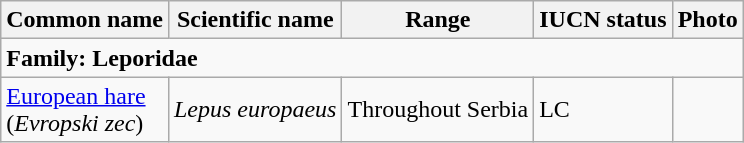<table class="wikitable">
<tr>
<th>Common name</th>
<th>Scientific name</th>
<th>Range</th>
<th>IUCN status</th>
<th>Photo</th>
</tr>
<tr>
<td colspan="5"><strong>Family: Leporidae</strong></td>
</tr>
<tr>
<td><a href='#'>European hare</a><br>(<em>Evropski zec</em>)</td>
<td><em>Lepus europaeus</em></td>
<td>Throughout Serbia</td>
<td>LC</td>
<td></td>
</tr>
</table>
